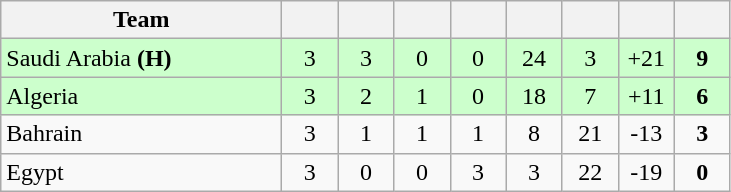<table class="wikitable" style="text-align:center;">
<tr>
<th width=180>Team</th>
<th width=30 abbr="Played"></th>
<th width=30 abbr="Won"></th>
<th width=30 abbr="Drawn"></th>
<th width=30 abbr="Lost"></th>
<th width=30 abbr="Goals for"></th>
<th width=30 abbr="Goals against"></th>
<th width=30 abbr="Goal difference"></th>
<th width=30 abbr="Points"></th>
</tr>
<tr bgcolor=ccffcc>
<td align="left"> Saudi Arabia <strong>(H)</strong></td>
<td>3</td>
<td>3</td>
<td>0</td>
<td>0</td>
<td>24</td>
<td>3</td>
<td>+21</td>
<td><strong>9</strong></td>
</tr>
<tr bgcolor=ccffcc>
<td align="left"> Algeria</td>
<td>3</td>
<td>2</td>
<td>1</td>
<td>0</td>
<td>18</td>
<td>7</td>
<td>+11</td>
<td><strong>6</strong></td>
</tr>
<tr>
<td align="left"> Bahrain</td>
<td>3</td>
<td>1</td>
<td>1</td>
<td>1</td>
<td>8</td>
<td>21</td>
<td>-13</td>
<td><strong>3</strong></td>
</tr>
<tr>
<td align="left"> Egypt</td>
<td>3</td>
<td>0</td>
<td>0</td>
<td>3</td>
<td>3</td>
<td>22</td>
<td>-19</td>
<td><strong>0</strong></td>
</tr>
</table>
